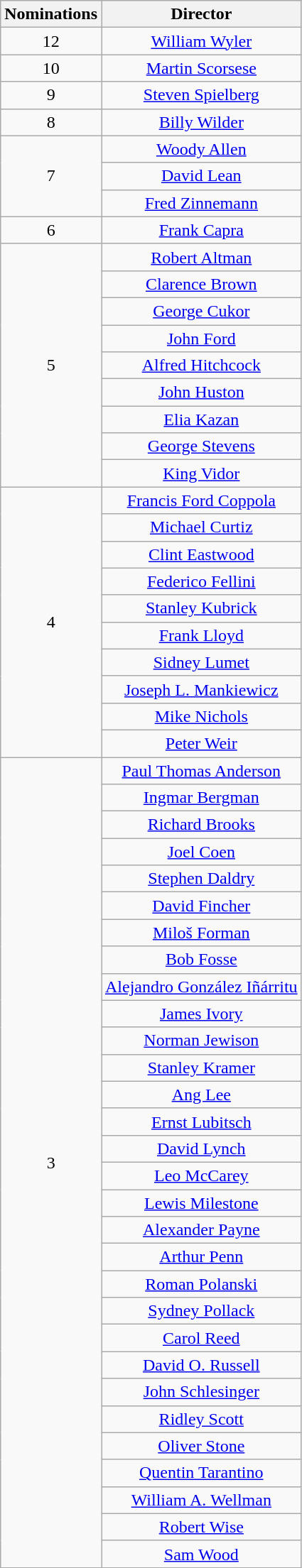<table class="wikitable" style="text-align:center;">
<tr>
<th scope="col" width="55">Nominations</th>
<th scope="col" align="center">Director</th>
</tr>
<tr>
<td rowspan="1" style="text-align:center;">12</td>
<td><a href='#'>William Wyler</a></td>
</tr>
<tr>
<td rowspan="1" style="text-align:center;">10</td>
<td><a href='#'>Martin Scorsese</a></td>
</tr>
<tr>
<td rowspan="1" style="text-align:center;">9</td>
<td><a href='#'>Steven Spielberg</a></td>
</tr>
<tr>
<td rowspan="1" style="text-align:center;">8</td>
<td><a href='#'>Billy Wilder</a></td>
</tr>
<tr>
<td rowspan="3" style="text-align:center;">7</td>
<td><a href='#'>Woody Allen</a></td>
</tr>
<tr>
<td><a href='#'>David Lean</a></td>
</tr>
<tr>
<td><a href='#'>Fred Zinnemann</a></td>
</tr>
<tr>
<td rowspan="1" style="text-align:center;">6</td>
<td><a href='#'>Frank Capra</a></td>
</tr>
<tr>
<td rowspan="9" style="text-align:center;">5</td>
<td><a href='#'>Robert Altman</a></td>
</tr>
<tr>
<td><a href='#'>Clarence Brown</a></td>
</tr>
<tr>
<td><a href='#'>George Cukor</a></td>
</tr>
<tr>
<td><a href='#'>John Ford</a></td>
</tr>
<tr>
<td><a href='#'>Alfred Hitchcock</a></td>
</tr>
<tr>
<td><a href='#'>John Huston</a></td>
</tr>
<tr>
<td><a href='#'>Elia Kazan</a></td>
</tr>
<tr>
<td><a href='#'>George Stevens</a></td>
</tr>
<tr>
<td><a href='#'>King Vidor</a></td>
</tr>
<tr>
<td rowspan="10" style="text-align:center;">4</td>
<td><a href='#'>Francis Ford Coppola</a></td>
</tr>
<tr>
<td><a href='#'>Michael Curtiz</a></td>
</tr>
<tr>
<td><a href='#'>Clint Eastwood</a></td>
</tr>
<tr>
<td><a href='#'>Federico Fellini</a></td>
</tr>
<tr>
<td><a href='#'>Stanley Kubrick</a></td>
</tr>
<tr>
<td><a href='#'>Frank Lloyd</a></td>
</tr>
<tr>
<td><a href='#'>Sidney Lumet</a></td>
</tr>
<tr>
<td><a href='#'>Joseph L. Mankiewicz</a></td>
</tr>
<tr>
<td><a href='#'>Mike Nichols</a></td>
</tr>
<tr>
<td><a href='#'>Peter Weir</a></td>
</tr>
<tr>
<td rowspan="30" style="text-align:center;">3</td>
<td><a href='#'>Paul Thomas Anderson</a></td>
</tr>
<tr>
<td><a href='#'>Ingmar Bergman</a></td>
</tr>
<tr>
<td><a href='#'>Richard Brooks</a></td>
</tr>
<tr>
<td><a href='#'>Joel Coen</a></td>
</tr>
<tr>
<td><a href='#'>Stephen Daldry</a></td>
</tr>
<tr>
<td><a href='#'>David Fincher</a></td>
</tr>
<tr>
<td><a href='#'>Miloš Forman</a></td>
</tr>
<tr>
<td><a href='#'>Bob Fosse</a></td>
</tr>
<tr>
<td><a href='#'>Alejandro González Iñárritu</a></td>
</tr>
<tr>
<td><a href='#'>James Ivory</a></td>
</tr>
<tr>
<td><a href='#'>Norman Jewison</a></td>
</tr>
<tr>
<td><a href='#'>Stanley Kramer</a></td>
</tr>
<tr>
<td><a href='#'>Ang Lee</a></td>
</tr>
<tr>
<td><a href='#'>Ernst Lubitsch</a></td>
</tr>
<tr>
<td><a href='#'>David Lynch</a></td>
</tr>
<tr>
<td><a href='#'>Leo McCarey</a></td>
</tr>
<tr>
<td><a href='#'>Lewis Milestone</a></td>
</tr>
<tr>
<td><a href='#'>Alexander Payne</a></td>
</tr>
<tr>
<td><a href='#'>Arthur Penn</a></td>
</tr>
<tr>
<td><a href='#'>Roman Polanski</a></td>
</tr>
<tr>
<td><a href='#'>Sydney Pollack</a></td>
</tr>
<tr>
<td><a href='#'>Carol Reed</a></td>
</tr>
<tr>
<td><a href='#'>David O. Russell</a></td>
</tr>
<tr>
<td><a href='#'>John Schlesinger</a></td>
</tr>
<tr>
<td><a href='#'>Ridley Scott</a></td>
</tr>
<tr>
<td><a href='#'>Oliver Stone</a></td>
</tr>
<tr>
<td><a href='#'>Quentin Tarantino</a></td>
</tr>
<tr>
<td><a href='#'>William A. Wellman</a></td>
</tr>
<tr>
<td><a href='#'>Robert Wise</a></td>
</tr>
<tr>
<td><a href='#'>Sam Wood</a></td>
</tr>
</table>
